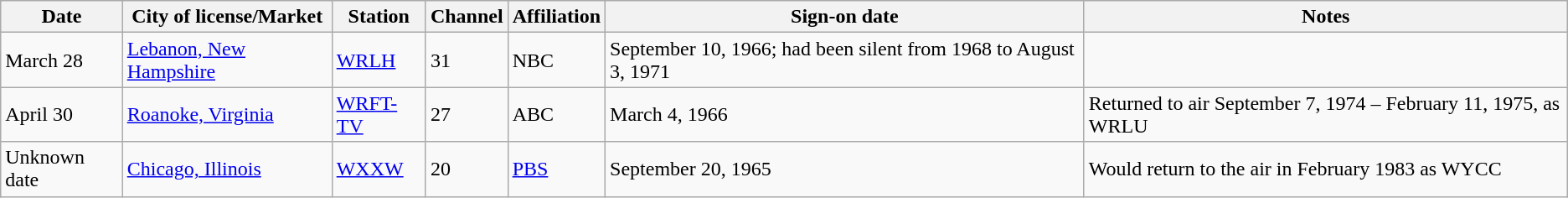<table class="wikitable sortable">
<tr>
<th>Date</th>
<th>City of license/Market</th>
<th>Station</th>
<th>Channel</th>
<th>Affiliation</th>
<th>Sign-on date</th>
<th>Notes</th>
</tr>
<tr>
<td>March 28</td>
<td><a href='#'>Lebanon, New Hampshire</a></td>
<td><a href='#'>WRLH</a></td>
<td>31</td>
<td>NBC</td>
<td>September 10, 1966; had been silent from 1968 to August 3, 1971</td>
</tr>
<tr>
<td>April 30</td>
<td><a href='#'>Roanoke, Virginia</a></td>
<td><a href='#'>WRFT-TV</a></td>
<td>27</td>
<td>ABC</td>
<td>March 4, 1966</td>
<td>Returned to air September 7, 1974 – February 11, 1975, as WRLU</td>
</tr>
<tr>
<td>Unknown date</td>
<td><a href='#'>Chicago, Illinois</a></td>
<td><a href='#'>WXXW</a></td>
<td>20</td>
<td><a href='#'>PBS</a></td>
<td>September 20, 1965</td>
<td>Would return to the air in February 1983 as WYCC</td>
</tr>
</table>
